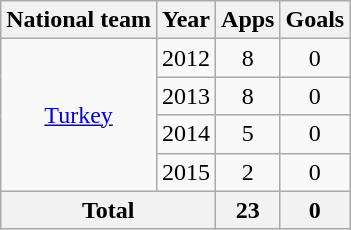<table class="wikitable" style="text-align:center">
<tr>
<th>National team</th>
<th>Year</th>
<th>Apps</th>
<th>Goals</th>
</tr>
<tr>
<td rowspan="4"><a href='#'>Turkey</a></td>
<td>2012</td>
<td>8</td>
<td>0</td>
</tr>
<tr>
<td>2013</td>
<td>8</td>
<td>0</td>
</tr>
<tr>
<td>2014</td>
<td>5</td>
<td>0</td>
</tr>
<tr>
<td>2015</td>
<td>2</td>
<td>0</td>
</tr>
<tr>
<th colspan="2">Total</th>
<th>23</th>
<th>0</th>
</tr>
</table>
